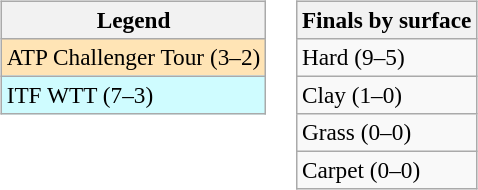<table>
<tr valign=top>
<td><br><table class=wikitable style=font-size:97%>
<tr>
<th>Legend</th>
</tr>
<tr style="background:moccasin">
<td>ATP Challenger Tour (3–2)</td>
</tr>
<tr style="background:#cffcff">
<td>ITF WTT (7–3)</td>
</tr>
</table>
</td>
<td><br><table class=wikitable style=font-size:97%>
<tr>
<th>Finals by surface</th>
</tr>
<tr>
<td>Hard (9–5)</td>
</tr>
<tr>
<td>Clay (1–0)</td>
</tr>
<tr>
<td>Grass (0–0)</td>
</tr>
<tr>
<td>Carpet (0–0)</td>
</tr>
</table>
</td>
</tr>
</table>
